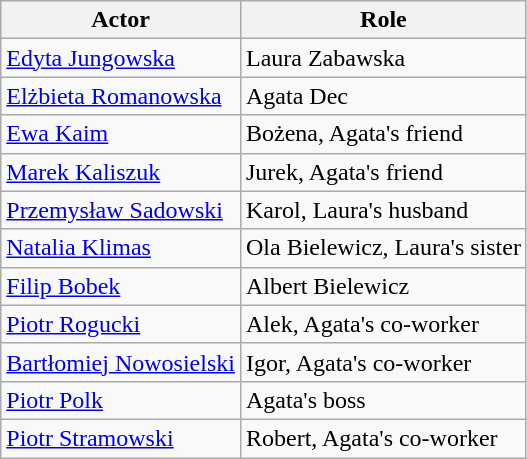<table class="wikitable">
<tr>
<th>Actor</th>
<th>Role</th>
</tr>
<tr>
<td><a href='#'>Edyta Jungowska</a></td>
<td>Laura Zabawska</td>
</tr>
<tr>
<td><a href='#'>Elżbieta Romanowska</a></td>
<td>Agata Dec</td>
</tr>
<tr>
<td><a href='#'>Ewa Kaim</a></td>
<td>Bożena, Agata's friend</td>
</tr>
<tr>
<td><a href='#'>Marek Kaliszuk</a></td>
<td>Jurek, Agata's friend</td>
</tr>
<tr>
<td><a href='#'>Przemysław Sadowski</a></td>
<td>Karol, Laura's husband</td>
</tr>
<tr>
<td><a href='#'>Natalia Klimas</a></td>
<td>Ola Bielewicz, Laura's sister</td>
</tr>
<tr>
<td><a href='#'>Filip Bobek</a></td>
<td>Albert Bielewicz</td>
</tr>
<tr>
<td><a href='#'>Piotr Rogucki</a></td>
<td>Alek, Agata's co-worker</td>
</tr>
<tr>
<td><a href='#'>Bartłomiej Nowosielski</a></td>
<td>Igor, Agata's co-worker</td>
</tr>
<tr>
<td><a href='#'>Piotr Polk</a></td>
<td>Agata's boss</td>
</tr>
<tr>
<td><a href='#'>Piotr Stramowski</a></td>
<td>Robert, Agata's co-worker</td>
</tr>
</table>
